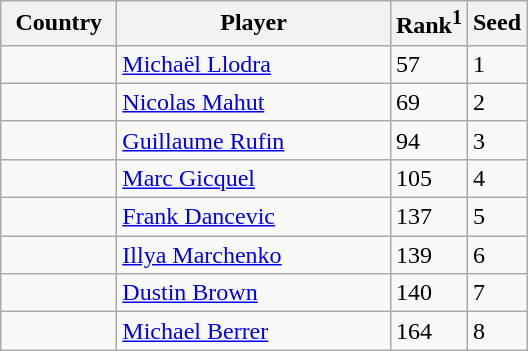<table class="sortable wikitable">
<tr>
<th width="70">Country</th>
<th width="175">Player</th>
<th>Rank<sup>1</sup></th>
<th>Seed</th>
</tr>
<tr>
<td></td>
<td><a href='#'>Michaël Llodra</a></td>
<td>57</td>
<td>1</td>
</tr>
<tr>
<td></td>
<td><a href='#'>Nicolas Mahut</a></td>
<td>69</td>
<td>2</td>
</tr>
<tr>
<td></td>
<td><a href='#'>Guillaume Rufin</a></td>
<td>94</td>
<td>3</td>
</tr>
<tr>
<td></td>
<td><a href='#'>Marc Gicquel</a></td>
<td>105</td>
<td>4</td>
</tr>
<tr>
<td></td>
<td><a href='#'>Frank Dancevic</a></td>
<td>137</td>
<td>5</td>
</tr>
<tr>
<td></td>
<td><a href='#'>Illya Marchenko</a></td>
<td>139</td>
<td>6</td>
</tr>
<tr>
<td></td>
<td><a href='#'>Dustin Brown</a></td>
<td>140</td>
<td>7</td>
</tr>
<tr>
<td></td>
<td><a href='#'>Michael Berrer</a></td>
<td>164</td>
<td>8</td>
</tr>
</table>
